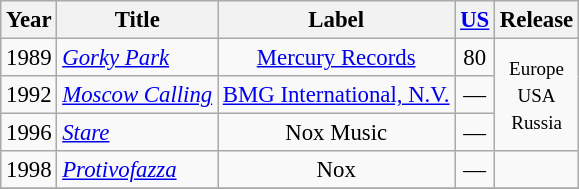<table class="wikitable" style="font-size:95%;">
<tr>
<th>Year</th>
<th>Title</th>
<th>Label</th>
<th><a href='#'>US</a></th>
<th>Release</th>
</tr>
<tr>
<td>1989</td>
<td><em><a href='#'>Gorky Park</a></em></td>
<td align="center"><a href='#'>Mercury Records</a></td>
<td align="center">80</td>
<td align="center" rowspan="3"><small>Europe<br>USA<br>Russia</small></td>
</tr>
<tr>
<td align="center">1992</td>
<td><em><a href='#'>Moscow Calling</a></em></td>
<td align="center"><a href='#'>BMG International, N.V.</a></td>
<td align="center">—</td>
</tr>
<tr>
<td align="center">1996</td>
<td><em><a href='#'>Stare</a></em></td>
<td align="center">Nox Music</td>
<td align="center">—</td>
</tr>
<tr>
<td align="center">1998</td>
<td><em><a href='#'>Protivofazza</a></em></td>
<td align="center">Nox</td>
<td align="center">—</td>
<td align="center"></td>
</tr>
<tr>
</tr>
</table>
